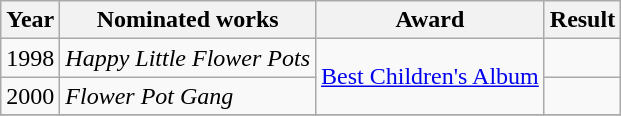<table class="wikitable">
<tr>
<th>Year</th>
<th>Nominated works</th>
<th>Award</th>
<th>Result</th>
</tr>
<tr>
<td>1998</td>
<td><em>Happy Little Flower Pots</em></td>
<td rowspan="2"><a href='#'>Best Children's Album</a></td>
<td></td>
</tr>
<tr>
<td>2000</td>
<td><em>Flower Pot Gang</em></td>
<td></td>
</tr>
<tr>
</tr>
</table>
